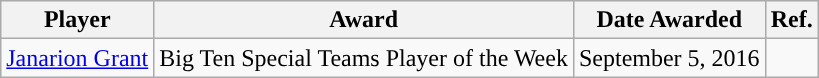<table class="wikitable sortable sortable" style="text-align: center">
<tr align=center>
<th>Player</th>
<th>Award</th>
<th>Date Awarded</th>
<th>Ref.</th>
</tr>
<tr>
<td><a href='#'>Janarion Grant</a></td>
<td>Big Ten Special Teams Player of the Week</td>
<td>September 5, 2016</td>
<td></td>
</tr>
</table>
